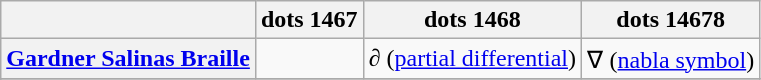<table class="wikitable">
<tr>
<th></th>
<th>dots 1467</th>
<th>dots 1468</th>
<th>dots 14678</th>
</tr>
<tr>
<th align=left><a href='#'>Gardner Salinas Braille</a></th>
<td></td>
<td>∂ (<a href='#'>partial differential</a>)</td>
<td>∇ (<a href='#'>nabla symbol</a>)</td>
</tr>
<tr>
</tr>
<tr>
</tr>
</table>
